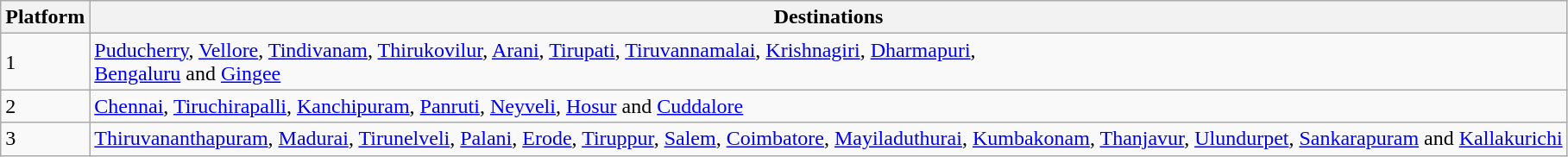<table class ="wikitable">
<tr>
<th>Platform</th>
<th>Destinations</th>
</tr>
<tr>
<td>1</td>
<td><a href='#'>Puducherry</a>, <a href='#'>Vellore</a>, <a href='#'>Tindivanam</a>, <a href='#'>Thirukovilur</a>, <a href='#'>Arani</a>, <a href='#'>Tirupati</a>, <a href='#'>Tiruvannamalai</a>, <a href='#'>Krishnagiri</a>, <a href='#'>Dharmapuri</a>,<br><a href='#'>Bengaluru</a> and <a href='#'>Gingee</a></td>
</tr>
<tr>
<td>2</td>
<td><a href='#'>Chennai</a>, <a href='#'>Tiruchirapalli</a>, <a href='#'>Kanchipuram</a>, <a href='#'>Panruti</a>, <a href='#'>Neyveli</a>, <a href='#'>Hosur</a> and <a href='#'>Cuddalore</a></td>
</tr>
<tr>
<td>3</td>
<td><a href='#'>Thiruvananthapuram</a>, <a href='#'>Madurai</a>, <a href='#'>Tirunelveli</a>, <a href='#'>Palani</a>, <a href='#'>Erode</a>, <a href='#'>Tiruppur</a>, <a href='#'>Salem</a>, <a href='#'>Coimbatore</a>, <a href='#'>Mayiladuthurai</a>, <a href='#'>Kumbakonam</a>, <a href='#'>Thanjavur</a>, <a href='#'>Ulundurpet</a>, <a href='#'>Sankarapuram</a> and <a href='#'>Kallakurichi</a></td>
</tr>
</table>
